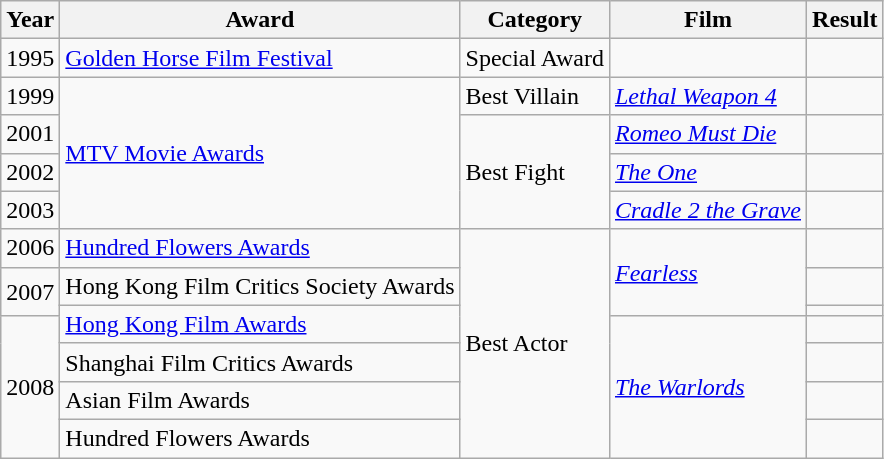<table class="wikitable sortable">
<tr>
<th>Year</th>
<th>Award</th>
<th>Category</th>
<th>Film</th>
<th>Result</th>
</tr>
<tr>
<td>1995</td>
<td><a href='#'>Golden Horse Film Festival</a></td>
<td>Special Award</td>
<td></td>
<td></td>
</tr>
<tr>
<td>1999</td>
<td rowspan=4><a href='#'>MTV Movie Awards</a></td>
<td>Best Villain</td>
<td><em><a href='#'>Lethal Weapon 4</a></em></td>
<td></td>
</tr>
<tr>
<td>2001</td>
<td rowspan=3>Best Fight</td>
<td><em><a href='#'>Romeo Must Die</a></em></td>
<td></td>
</tr>
<tr>
<td>2002</td>
<td><em><a href='#'>The One</a></em></td>
<td></td>
</tr>
<tr>
<td>2003</td>
<td><em><a href='#'>Cradle 2 the Grave</a></em></td>
<td></td>
</tr>
<tr>
<td>2006</td>
<td><a href='#'>Hundred Flowers Awards</a></td>
<td rowspan=7>Best Actor</td>
<td rowspan=3><em><a href='#'>Fearless</a></em></td>
<td></td>
</tr>
<tr>
<td rowspan=2>2007</td>
<td>Hong Kong Film Critics Society Awards</td>
<td></td>
</tr>
<tr>
<td rowspan=2><a href='#'>Hong Kong Film Awards</a></td>
<td></td>
</tr>
<tr>
<td rowspan=4>2008</td>
<td rowspan=4><em><a href='#'>The Warlords</a></em></td>
<td></td>
</tr>
<tr>
<td>Shanghai Film Critics Awards</td>
<td></td>
</tr>
<tr>
<td>Asian Film Awards</td>
<td></td>
</tr>
<tr>
<td>Hundred Flowers Awards</td>
<td></td>
</tr>
</table>
